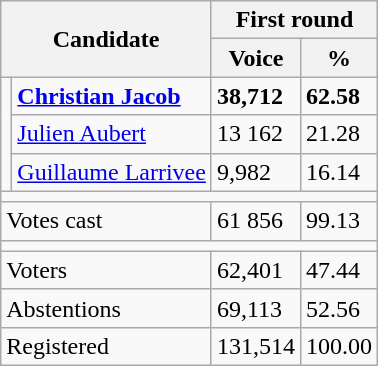<table class="wikitable">
<tr>
<th colspan="2" rowspan="2">Candidate</th>
<th colspan="2">First round</th>
</tr>
<tr>
<th>Voice</th>
<th>%</th>
</tr>
<tr>
<td rowspan="3"></td>
<td><strong><a href='#'>Christian Jacob</a></strong></td>
<td><strong>38,712</strong></td>
<td><strong>62.58</strong></td>
</tr>
<tr>
<td><a href='#'>Julien Aubert</a></td>
<td>13 162</td>
<td>21.28</td>
</tr>
<tr>
<td><a href='#'>Guillaume Larrivee</a></td>
<td>9,982</td>
<td>16.14</td>
</tr>
<tr>
<td colspan="4"></td>
</tr>
<tr>
<td colspan="2">Votes cast</td>
<td>61 856</td>
<td>99.13</td>
</tr>
<tr>
<td colspan="4"></td>
</tr>
<tr>
<td colspan="2">Voters</td>
<td>62,401</td>
<td>47.44</td>
</tr>
<tr>
<td colspan="2">Abstentions</td>
<td>69,113</td>
<td>52.56</td>
</tr>
<tr>
<td colspan="2">Registered</td>
<td>131,514</td>
<td>100.00</td>
</tr>
</table>
